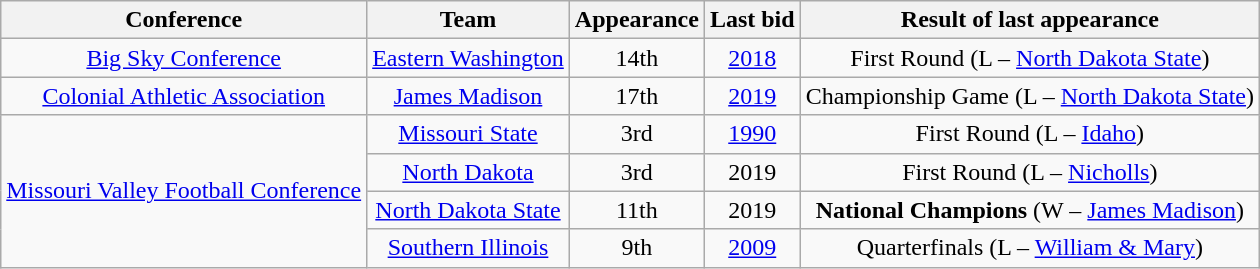<table class="wikitable sortable" style="text-align: center;">
<tr>
<th>Conference</th>
<th>Team</th>
<th data-sort-type="number">Appearance</th>
<th>Last bid</th>
<th>Result of last appearance</th>
</tr>
<tr>
<td><a href='#'>Big Sky Conference</a></td>
<td><a href='#'>Eastern Washington</a></td>
<td>14th</td>
<td><a href='#'>2018</a></td>
<td>First Round (L – <a href='#'>North Dakota State</a>)</td>
</tr>
<tr>
<td><a href='#'>Colonial Athletic Association</a></td>
<td><a href='#'>James Madison</a></td>
<td>17th</td>
<td><a href='#'>2019</a></td>
<td>Championship Game (L – <a href='#'>North Dakota State</a>)</td>
</tr>
<tr>
<td rowspan=4><a href='#'>Missouri Valley Football Conference</a></td>
<td><a href='#'>Missouri State</a></td>
<td>3rd</td>
<td><a href='#'>1990</a></td>
<td>First Round (L – <a href='#'>Idaho</a>)</td>
</tr>
<tr>
<td><a href='#'>North Dakota</a></td>
<td>3rd</td>
<td>2019</td>
<td>First Round (L – <a href='#'>Nicholls</a>)</td>
</tr>
<tr>
<td><a href='#'>North Dakota State</a></td>
<td>11th</td>
<td>2019</td>
<td><strong>National Champions</strong> (W – <a href='#'>James Madison</a>)</td>
</tr>
<tr>
<td><a href='#'>Southern Illinois</a></td>
<td>9th</td>
<td><a href='#'>2009</a></td>
<td>Quarterfinals (L – <a href='#'>William & Mary</a>)</td>
</tr>
</table>
